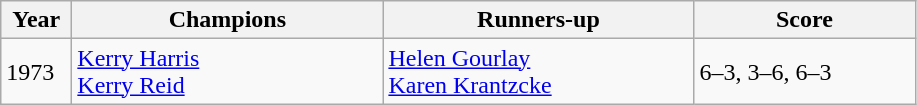<table class="wikitable">
<tr>
<th style="width:40px">Year</th>
<th style="width:200px">Champions</th>
<th style="width:200px">Runners-up</th>
<th style="width:140px" class="unsortable">Score</th>
</tr>
<tr>
<td>1973</td>
<td> <a href='#'>Kerry Harris</a> <br>  <a href='#'>Kerry Reid</a></td>
<td> <a href='#'>Helen Gourlay</a> <br>  <a href='#'>Karen Krantzcke</a></td>
<td>6–3, 3–6, 6–3</td>
</tr>
</table>
